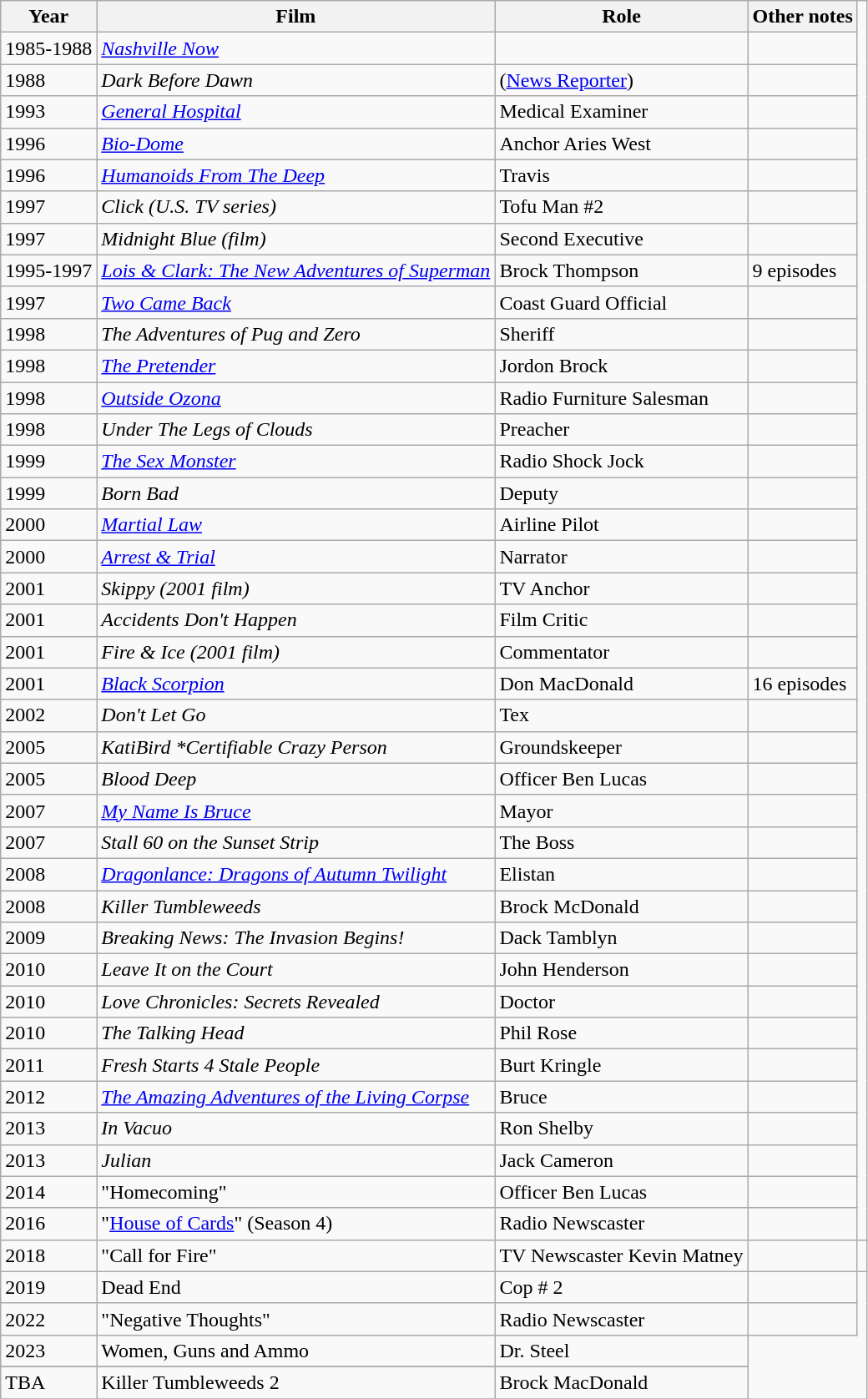<table class="wikitable sortable">
<tr>
<th>Year</th>
<th>Film</th>
<th>Role</th>
<th class="unsortable">Other notes</th>
</tr>
<tr>
<td>1985-1988</td>
<td><em><a href='#'>Nashville Now</a></em></td>
<td></td>
<td></td>
</tr>
<tr>
<td>1988</td>
<td><em>Dark Before Dawn</em></td>
<td>(<a href='#'>News Reporter</a>)</td>
<td></td>
</tr>
<tr>
<td>1993</td>
<td><em><a href='#'>General Hospital</a></em></td>
<td>Medical Examiner</td>
<td></td>
</tr>
<tr>
<td>1996</td>
<td><em><a href='#'>Bio-Dome</a></em></td>
<td>Anchor Aries West</td>
<td></td>
</tr>
<tr>
<td>1996</td>
<td><em><a href='#'>Humanoids From The Deep</a></em></td>
<td>Travis</td>
<td></td>
</tr>
<tr>
<td>1997</td>
<td><em>Click (U.S. TV series)</em></td>
<td>Tofu Man #2</td>
<td></td>
</tr>
<tr>
<td>1997</td>
<td><em>Midnight Blue (film)</em></td>
<td>Second Executive</td>
<td></td>
</tr>
<tr>
<td>1995-1997</td>
<td><em><a href='#'>Lois & Clark: The New Adventures of Superman</a></em></td>
<td>Brock Thompson</td>
<td>9 episodes</td>
</tr>
<tr>
<td>1997</td>
<td><em><a href='#'>Two Came Back</a></em></td>
<td>Coast Guard Official</td>
<td></td>
</tr>
<tr>
<td>1998</td>
<td><em>The Adventures of Pug and Zero</em></td>
<td>Sheriff</td>
<td></td>
</tr>
<tr>
<td>1998</td>
<td><em><a href='#'>The Pretender</a></em></td>
<td>Jordon Brock</td>
<td></td>
</tr>
<tr>
<td>1998</td>
<td><em><a href='#'>Outside Ozona</a></em></td>
<td>Radio Furniture Salesman</td>
<td></td>
</tr>
<tr>
<td>1998</td>
<td><em>Under The Legs of Clouds</em></td>
<td>Preacher</td>
<td></td>
</tr>
<tr>
<td>1999</td>
<td><em><a href='#'>The Sex Monster</a></em></td>
<td>Radio Shock Jock</td>
<td></td>
</tr>
<tr>
<td>1999</td>
<td><em>Born Bad</em></td>
<td>Deputy</td>
<td></td>
</tr>
<tr>
<td>2000</td>
<td><em><a href='#'>Martial Law</a></em></td>
<td>Airline Pilot</td>
<td></td>
</tr>
<tr>
<td>2000</td>
<td><em><a href='#'>Arrest & Trial</a></em></td>
<td>Narrator</td>
<td></td>
</tr>
<tr>
<td>2001</td>
<td><em>Skippy (2001 film)</em></td>
<td>TV Anchor</td>
<td></td>
</tr>
<tr>
<td>2001</td>
<td><em>Accidents Don't Happen</em></td>
<td>Film Critic</td>
<td></td>
</tr>
<tr>
<td>2001</td>
<td><em>Fire & Ice (2001 film)</em></td>
<td>Commentator</td>
<td></td>
</tr>
<tr>
<td>2001</td>
<td><em><a href='#'>Black Scorpion</a></em></td>
<td>Don MacDonald</td>
<td>16 episodes</td>
</tr>
<tr>
<td>2002</td>
<td><em>Don't Let Go</em></td>
<td>Tex</td>
<td></td>
</tr>
<tr>
<td>2005</td>
<td><em>KatiBird *Certifiable Crazy Person</em></td>
<td>Groundskeeper</td>
<td></td>
</tr>
<tr>
<td>2005</td>
<td><em>Blood Deep</em></td>
<td>Officer Ben Lucas</td>
<td></td>
</tr>
<tr>
<td>2007</td>
<td><em><a href='#'>My Name Is Bruce</a></em></td>
<td>Mayor</td>
<td></td>
</tr>
<tr>
<td>2007</td>
<td><em>Stall 60 on the Sunset Strip</em></td>
<td>The Boss</td>
<td></td>
</tr>
<tr>
<td>2008</td>
<td><em><a href='#'>Dragonlance: Dragons of Autumn Twilight</a></em></td>
<td>Elistan</td>
<td></td>
</tr>
<tr>
<td>2008</td>
<td><em>Killer Tumbleweeds</em></td>
<td>Brock McDonald</td>
<td></td>
</tr>
<tr>
<td>2009</td>
<td><em>Breaking News: The Invasion Begins!</em></td>
<td>Dack Tamblyn</td>
<td></td>
</tr>
<tr>
<td>2010</td>
<td><em>Leave It on the Court</em></td>
<td>John Henderson</td>
<td></td>
</tr>
<tr>
<td>2010</td>
<td><em>Love Chronicles: Secrets Revealed</em></td>
<td>Doctor</td>
<td></td>
</tr>
<tr>
<td>2010</td>
<td><em>The Talking Head</em></td>
<td>Phil Rose</td>
<td></td>
</tr>
<tr>
<td>2011</td>
<td><em>Fresh Starts 4 Stale People</em></td>
<td>Burt Kringle</td>
<td></td>
</tr>
<tr>
<td>2012</td>
<td><em><a href='#'>The Amazing Adventures of the Living Corpse</a></em></td>
<td>Bruce</td>
<td></td>
</tr>
<tr>
<td>2013</td>
<td><em>In Vacuo</em></td>
<td>Ron Shelby</td>
<td></td>
</tr>
<tr>
<td>2013</td>
<td><em>Julian</em></td>
<td>Jack Cameron</td>
<td></td>
</tr>
<tr>
<td>2014</td>
<td>"Homecoming"</td>
<td>Officer Ben Lucas</td>
<td></td>
</tr>
<tr>
<td>2016</td>
<td>"<a href='#'>House of Cards</a>" (Season 4)</td>
<td>Radio Newscaster</td>
<td></td>
</tr>
<tr>
<td>2018</td>
<td>"Call for Fire"</td>
<td>TV Newscaster Kevin Matney</td>
<td></td>
<td></td>
</tr>
<tr>
<td>2019</td>
<td>Dead End<em></td>
<td>Cop # 2</td>
<td></td>
</tr>
<tr>
<td>2022</td>
<td>"Negative Thoughts"</td>
<td>Radio Newscaster</td>
<td></td>
</tr>
<tr>
<td>2023</td>
<td>Women, Guns and Ammo</td>
<td>Dr. Steel</td>
</tr>
<tr>
</tr>
<tr>
<td>TBA</td>
<td>Killer Tumbleweeds 2</td>
<td>Brock MacDonald</td>
</tr>
<tr>
</tr>
</table>
